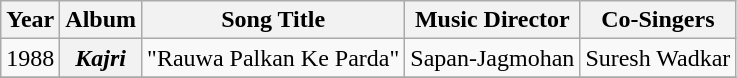<table class="wikitable sortable">
<tr>
<th>Year</th>
<th>Album</th>
<th>Song Title</th>
<th>Music Director</th>
<th>Co-Singers</th>
</tr>
<tr>
<td rowspan=1>1988</td>
<th rowspan=1><em>Kajri</em></th>
<td>"Rauwa Palkan Ke Parda"</td>
<td rowspan=1>Sapan-Jagmohan</td>
<td rowspan=1>Suresh Wadkar</td>
</tr>
<tr>
</tr>
</table>
